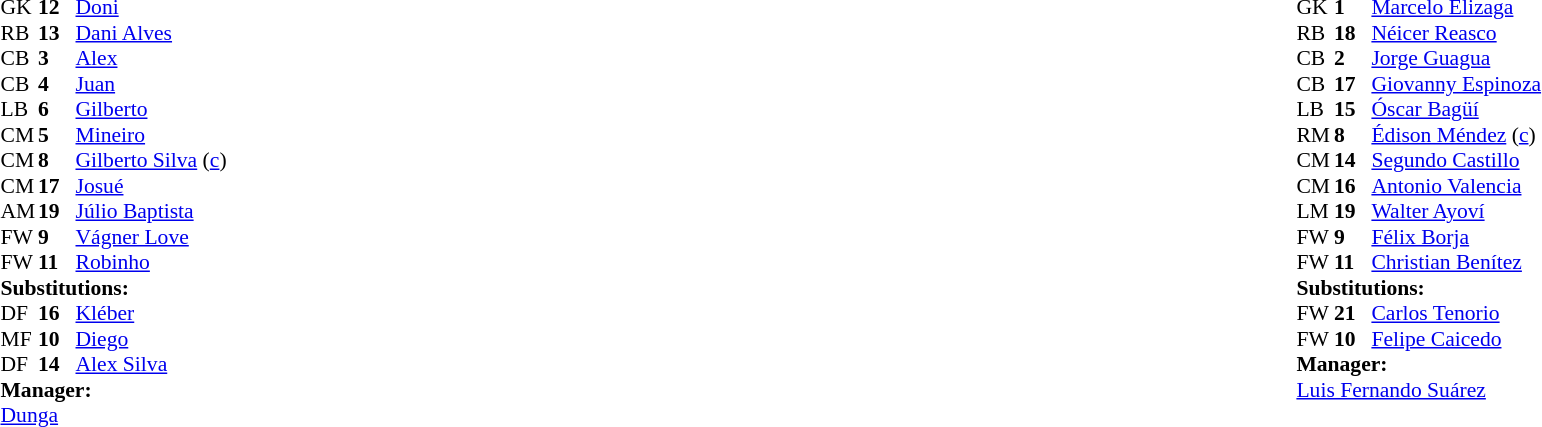<table width="100%">
<tr>
<td valign="top" width="50%"><br><table style="font-size: 90%" cellspacing="0" cellpadding="0">
<tr>
<th width=25></th>
<th width=25></th>
</tr>
<tr>
<td>GK</td>
<td><strong>12</strong></td>
<td><a href='#'>Doni</a></td>
</tr>
<tr>
<td>RB</td>
<td><strong>13</strong></td>
<td><a href='#'>Dani Alves</a></td>
<td></td>
<td></td>
</tr>
<tr>
<td>CB</td>
<td><strong>3</strong></td>
<td><a href='#'>Alex</a></td>
</tr>
<tr>
<td>CB</td>
<td><strong>4</strong></td>
<td><a href='#'>Juan</a></td>
</tr>
<tr>
<td>LB</td>
<td><strong>6</strong></td>
<td><a href='#'>Gilberto</a></td>
<td></td>
<td></td>
</tr>
<tr>
<td>CM</td>
<td><strong>5</strong></td>
<td><a href='#'>Mineiro</a></td>
</tr>
<tr>
<td>CM</td>
<td><strong>8</strong></td>
<td><a href='#'>Gilberto Silva</a> (<a href='#'>c</a>)</td>
</tr>
<tr>
<td>CM</td>
<td><strong>17</strong></td>
<td><a href='#'>Josué</a></td>
<td></td>
</tr>
<tr>
<td>AM</td>
<td><strong>19</strong></td>
<td><a href='#'>Júlio Baptista</a></td>
<td></td>
<td></td>
</tr>
<tr>
<td>FW</td>
<td><strong>9</strong></td>
<td><a href='#'>Vágner Love</a></td>
</tr>
<tr>
<td>FW</td>
<td><strong>11</strong></td>
<td><a href='#'>Robinho</a></td>
</tr>
<tr>
<td colspan=3><strong>Substitutions:</strong></td>
</tr>
<tr>
<td>DF</td>
<td><strong>16</strong></td>
<td><a href='#'>Kléber</a></td>
<td></td>
<td></td>
</tr>
<tr>
<td>MF</td>
<td><strong>10</strong></td>
<td><a href='#'>Diego</a></td>
<td></td>
<td></td>
</tr>
<tr>
<td>DF</td>
<td><strong>14</strong></td>
<td><a href='#'>Alex Silva</a></td>
<td></td>
<td></td>
</tr>
<tr>
<td colspan=3><strong>Manager:</strong></td>
</tr>
<tr>
<td colspan="4"><a href='#'>Dunga</a></td>
</tr>
</table>
</td>
<td valign="top"></td>
<td valign="top" width="50%"><br><table style="font-size: 90%" cellspacing="0" cellpadding="0" align="center">
<tr>
<th width=25></th>
<th width=25></th>
</tr>
<tr>
<td>GK</td>
<td><strong>1</strong></td>
<td><a href='#'>Marcelo Elizaga</a></td>
</tr>
<tr>
<td>RB</td>
<td><strong>18</strong></td>
<td><a href='#'>Néicer Reasco</a></td>
</tr>
<tr>
<td>CB</td>
<td><strong>2</strong></td>
<td><a href='#'>Jorge Guagua</a></td>
</tr>
<tr>
<td>CB</td>
<td><strong>17</strong></td>
<td><a href='#'>Giovanny Espinoza</a></td>
</tr>
<tr>
<td>LB</td>
<td><strong>15</strong></td>
<td><a href='#'>Óscar Bagüí</a></td>
<td></td>
</tr>
<tr>
<td>RM</td>
<td><strong>8</strong></td>
<td><a href='#'>Édison Méndez</a> (<a href='#'>c</a>)</td>
</tr>
<tr>
<td>CM</td>
<td><strong>14</strong></td>
<td><a href='#'>Segundo Castillo</a></td>
</tr>
<tr>
<td>CM</td>
<td><strong>16</strong></td>
<td><a href='#'>Antonio Valencia</a></td>
</tr>
<tr>
<td>LM</td>
<td><strong>19</strong></td>
<td><a href='#'>Walter Ayoví</a></td>
<td></td>
<td></td>
</tr>
<tr>
<td>FW</td>
<td><strong>9</strong></td>
<td><a href='#'>Félix Borja</a></td>
<td></td>
<td></td>
</tr>
<tr>
<td>FW</td>
<td><strong>11</strong></td>
<td><a href='#'>Christian Benítez</a></td>
</tr>
<tr>
<td colspan=3><strong>Substitutions:</strong></td>
</tr>
<tr>
<td>FW</td>
<td><strong>21</strong></td>
<td><a href='#'>Carlos Tenorio</a></td>
<td></td>
<td></td>
</tr>
<tr>
<td>FW</td>
<td><strong>10</strong></td>
<td><a href='#'>Felipe Caicedo</a></td>
<td></td>
<td></td>
</tr>
<tr>
<td colspan=3><strong>Manager:</strong></td>
</tr>
<tr>
<td colspan="4"> <a href='#'>Luis Fernando Suárez</a></td>
</tr>
</table>
</td>
</tr>
</table>
